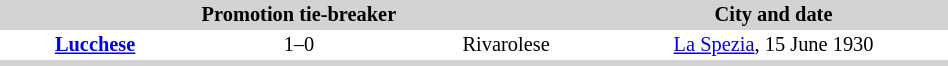<table align=center style="font-size: 85%; border-collapse:collapse" border=0 cellspacing=0 cellpadding=2 width=50%>
<tr bgcolor="D3D3D3">
<th align=right></th>
<th>Promotion tie-breaker</th>
<th align=left></th>
<th>City and date</th>
<th></th>
</tr>
<tr bgcolor=#FFFFFF>
<td align=right><strong><a href='#'>Lucchese</a></strong></td>
<td align=center>1–0</td>
<td>Rivarolese</td>
<td align=center><a href='#'>La Spezia</a>, 15 June 1930</td>
<td></td>
</tr>
<tr bgcolor="D3D3D3">
<td></td>
<td></td>
<td></td>
<td></td>
<td></td>
</tr>
</table>
